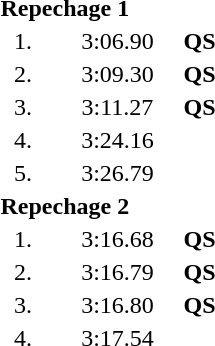<table style="text-align:center">
<tr>
<td colspan=4 align=left><strong>Repechage 1</strong></td>
</tr>
<tr>
<td width=30>1.</td>
<td align=left></td>
<td width=80>3:06.90</td>
<td><strong>QS</strong></td>
</tr>
<tr>
<td>2.</td>
<td align=left></td>
<td>3:09.30</td>
<td><strong>QS</strong></td>
</tr>
<tr>
<td>3.</td>
<td align=left></td>
<td>3:11.27</td>
<td><strong>QS</strong></td>
</tr>
<tr>
<td>4.</td>
<td align=left></td>
<td>3:24.16</td>
<td></td>
</tr>
<tr>
<td>5.</td>
<td align=left></td>
<td>3:26.79</td>
<td></td>
</tr>
<tr>
<td colspan=4 align=left><strong>Repechage 2</strong></td>
</tr>
<tr>
<td>1.</td>
<td align=left></td>
<td>3:16.68</td>
<td><strong>QS</strong></td>
</tr>
<tr>
<td>2.</td>
<td align=left></td>
<td>3:16.79</td>
<td><strong>QS</strong></td>
</tr>
<tr>
<td>3.</td>
<td align=left></td>
<td>3:16.80</td>
<td><strong>QS</strong></td>
</tr>
<tr>
<td>4.</td>
<td align=left></td>
<td>3:17.54</td>
<td></td>
</tr>
</table>
